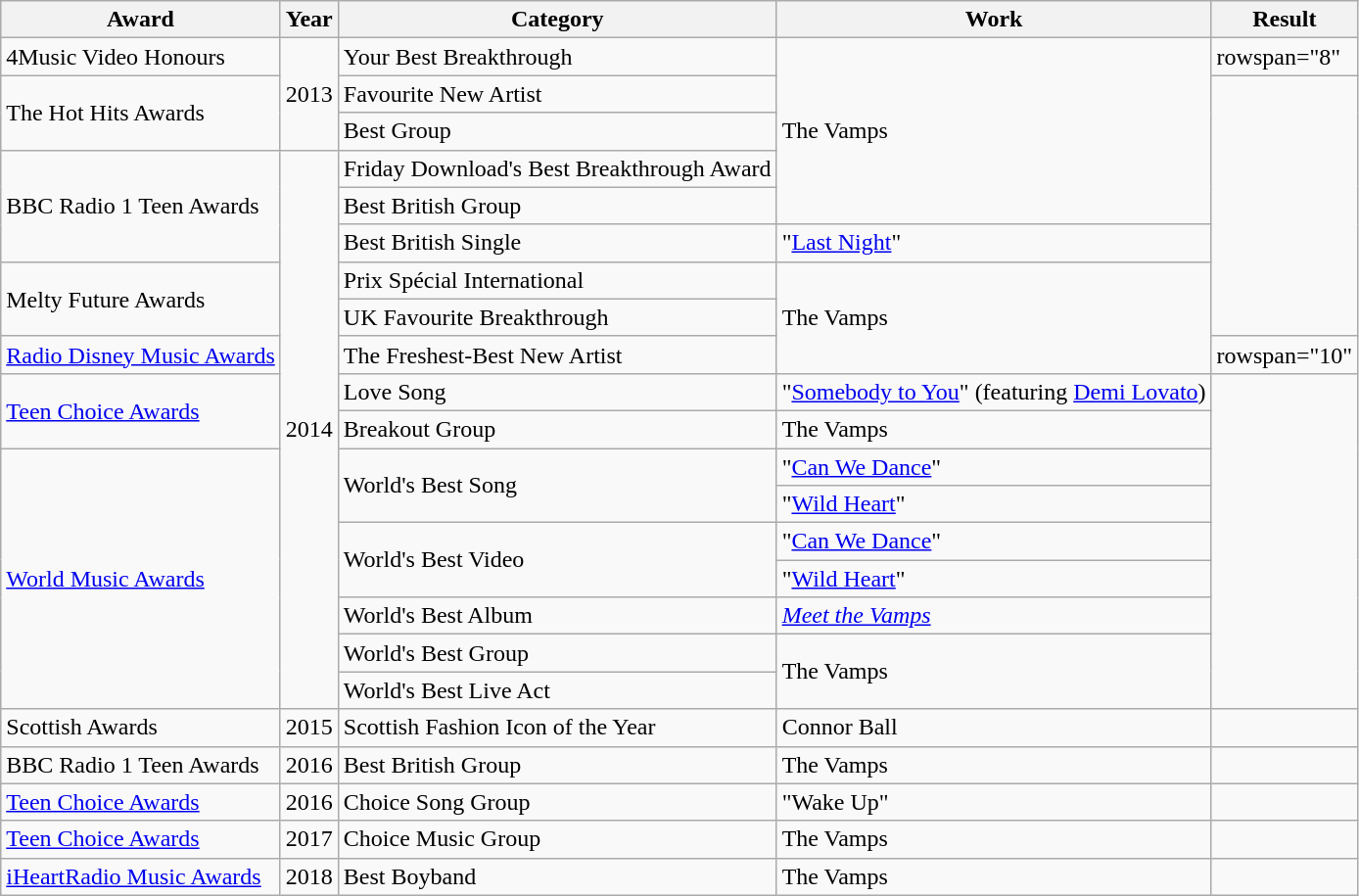<table class="wikitable">
<tr>
<th>Award</th>
<th>Year</th>
<th>Category</th>
<th>Work</th>
<th>Result</th>
</tr>
<tr>
<td>4Music Video Honours</td>
<td rowspan="3">2013</td>
<td>Your Best Breakthrough</td>
<td rowspan="5">The Vamps</td>
<td>rowspan="8" </td>
</tr>
<tr>
<td rowspan="2">The Hot Hits Awards</td>
<td>Favourite New Artist</td>
</tr>
<tr>
<td>Best Group</td>
</tr>
<tr>
<td rowspan="3">BBC Radio 1 Teen Awards</td>
<td rowspan="15">2014</td>
<td>Friday Download's Best Breakthrough Award</td>
</tr>
<tr>
<td>Best British Group</td>
</tr>
<tr>
<td>Best British Single</td>
<td>"<a href='#'>Last Night</a>"</td>
</tr>
<tr>
<td rowspan="2">Melty Future Awards</td>
<td>Prix Spécial International</td>
<td rowspan="3">The Vamps</td>
</tr>
<tr>
<td>UK Favourite Breakthrough</td>
</tr>
<tr>
<td><a href='#'>Radio Disney Music Awards</a></td>
<td>The Freshest-Best New Artist</td>
<td>rowspan="10" </td>
</tr>
<tr>
<td rowspan="2"><a href='#'>Teen Choice Awards</a></td>
<td>Love Song</td>
<td>"<a href='#'>Somebody to You</a>" (featuring <a href='#'>Demi Lovato</a>)</td>
</tr>
<tr>
<td>Breakout Group</td>
<td>The Vamps</td>
</tr>
<tr>
<td rowspan="7"><a href='#'>World Music Awards</a></td>
<td rowspan="2">World's Best Song</td>
<td>"<a href='#'>Can We Dance</a>"</td>
</tr>
<tr>
<td>"<a href='#'>Wild Heart</a>"</td>
</tr>
<tr>
<td rowspan="2">World's Best Video</td>
<td>"<a href='#'>Can We Dance</a>"</td>
</tr>
<tr>
<td>"<a href='#'>Wild Heart</a>"</td>
</tr>
<tr>
<td>World's Best Album</td>
<td><em><a href='#'>Meet the Vamps</a></em></td>
</tr>
<tr>
<td>World's Best Group</td>
<td rowspan="2">The Vamps</td>
</tr>
<tr>
<td>World's Best Live Act</td>
</tr>
<tr>
<td>Scottish Awards</td>
<td>2015</td>
<td>Scottish Fashion Icon of the Year</td>
<td>Connor Ball</td>
<td></td>
</tr>
<tr>
<td>BBC Radio 1 Teen Awards</td>
<td>2016</td>
<td>Best British Group</td>
<td>The Vamps</td>
<td></td>
</tr>
<tr>
<td><a href='#'>Teen Choice Awards</a></td>
<td>2016</td>
<td>Choice Song Group</td>
<td>"Wake Up"</td>
<td></td>
</tr>
<tr>
<td><a href='#'>Teen Choice Awards</a></td>
<td>2017</td>
<td>Choice Music Group</td>
<td>The Vamps</td>
<td></td>
</tr>
<tr>
<td><a href='#'>iHeartRadio Music Awards</a></td>
<td>2018</td>
<td>Best Boyband</td>
<td>The Vamps</td>
<td></td>
</tr>
</table>
